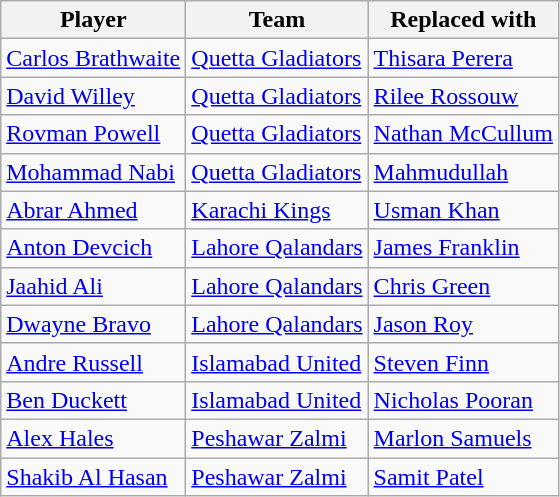<table class="wikitable">
<tr>
<th>Player</th>
<th>Team</th>
<th>Replaced with</th>
</tr>
<tr>
<td><a href='#'>Carlos Brathwaite</a></td>
<td><a href='#'>Quetta Gladiators</a></td>
<td><a href='#'>Thisara Perera</a></td>
</tr>
<tr>
<td><a href='#'>David Willey</a></td>
<td><a href='#'>Quetta Gladiators</a></td>
<td><a href='#'>Rilee Rossouw</a></td>
</tr>
<tr>
<td><a href='#'>Rovman Powell</a></td>
<td><a href='#'>Quetta Gladiators</a></td>
<td><a href='#'>Nathan McCullum</a></td>
</tr>
<tr>
<td><a href='#'>Mohammad Nabi</a></td>
<td><a href='#'>Quetta Gladiators</a></td>
<td><a href='#'>Mahmudullah</a></td>
</tr>
<tr>
<td><a href='#'>Abrar Ahmed</a></td>
<td><a href='#'>Karachi Kings</a></td>
<td><a href='#'>Usman Khan</a></td>
</tr>
<tr>
<td><a href='#'>Anton Devcich</a></td>
<td><a href='#'>Lahore Qalandars</a></td>
<td><a href='#'>James Franklin</a></td>
</tr>
<tr>
<td><a href='#'>Jaahid Ali</a></td>
<td><a href='#'>Lahore Qalandars</a></td>
<td><a href='#'>Chris Green</a></td>
</tr>
<tr>
<td><a href='#'>Dwayne Bravo</a></td>
<td><a href='#'>Lahore Qalandars</a></td>
<td><a href='#'>Jason Roy</a></td>
</tr>
<tr>
<td><a href='#'>Andre Russell</a></td>
<td><a href='#'>Islamabad United</a></td>
<td><a href='#'>Steven Finn</a></td>
</tr>
<tr>
<td><a href='#'>Ben Duckett</a></td>
<td><a href='#'>Islamabad United</a></td>
<td><a href='#'>Nicholas Pooran</a></td>
</tr>
<tr>
<td><a href='#'>Alex Hales</a></td>
<td><a href='#'>Peshawar Zalmi</a></td>
<td><a href='#'>Marlon Samuels</a></td>
</tr>
<tr>
<td><a href='#'>Shakib Al Hasan</a></td>
<td><a href='#'>Peshawar Zalmi</a></td>
<td><a href='#'>Samit Patel</a></td>
</tr>
</table>
